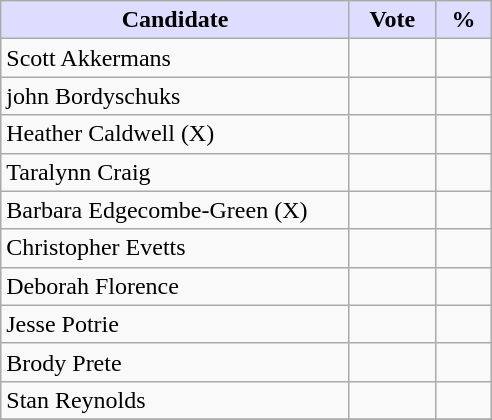<table class="wikitable">
<tr>
<th style="background:#ddf; width:225px;">Candidate</th>
<th style="background:#ddf; width:50px;">Vote</th>
<th style="background:#ddf; width:30px;">%</th>
</tr>
<tr>
<td>Scott Akkermans</td>
<td></td>
<td></td>
</tr>
<tr>
<td>john Bordyschuks</td>
<td></td>
<td></td>
</tr>
<tr>
<td>Heather Caldwell (X)</td>
<td></td>
<td></td>
</tr>
<tr>
<td>Taralynn Craig</td>
<td></td>
<td></td>
</tr>
<tr>
<td>Barbara Edgecombe-Green (X)</td>
<td></td>
<td></td>
</tr>
<tr>
<td>Christopher Evetts</td>
<td></td>
<td></td>
</tr>
<tr>
<td>Deborah Florence</td>
<td></td>
<td></td>
</tr>
<tr>
<td>Jesse Potrie</td>
<td></td>
<td></td>
</tr>
<tr>
<td>Brody Prete</td>
<td></td>
<td></td>
</tr>
<tr>
<td>Stan Reynolds</td>
<td></td>
<td></td>
</tr>
<tr>
</tr>
</table>
